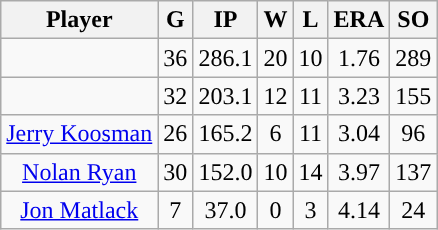<table class="wikitable sortable">
<tr>
<th>Player</th>
<th>G</th>
<th>IP</th>
<th>W</th>
<th>L</th>
<th>ERA</th>
<th>SO</th>
</tr>
<tr align="center">
<td></td>
<td>36</td>
<td>286.1</td>
<td>20</td>
<td>10</td>
<td>1.76</td>
<td>289</td>
</tr>
<tr align="center">
<td></td>
<td>32</td>
<td>203.1</td>
<td>12</td>
<td>11</td>
<td>3.23</td>
<td>155</td>
</tr>
<tr align="center">
<td><a href='#'>Jerry Koosman</a></td>
<td>26</td>
<td>165.2</td>
<td>6</td>
<td>11</td>
<td>3.04</td>
<td>96</td>
</tr>
<tr align=center>
<td><a href='#'>Nolan Ryan</a></td>
<td>30</td>
<td>152.0</td>
<td>10</td>
<td>14</td>
<td>3.97</td>
<td>137</td>
</tr>
<tr align=center>
<td><a href='#'>Jon Matlack</a></td>
<td>7</td>
<td>37.0</td>
<td>0</td>
<td>3</td>
<td>4.14</td>
<td>24</td>
</tr>
</table>
